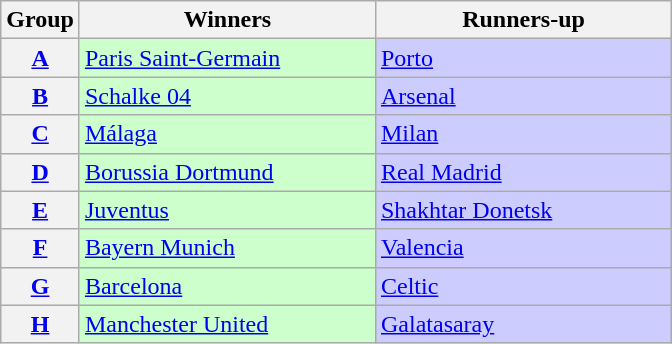<table class="wikitable">
<tr>
<th>Group</th>
<th width=190>Winners</th>
<th width=190>Runners-up</th>
</tr>
<tr>
<th><a href='#'>A</a></th>
<td bgcolor=#ccffcc> <a href='#'>Paris Saint-Germain</a></td>
<td bgcolor=#ccccff> <a href='#'>Porto</a></td>
</tr>
<tr>
<th><a href='#'>B</a></th>
<td bgcolor=#ccffcc> <a href='#'>Schalke 04</a></td>
<td bgcolor=#ccccff> <a href='#'>Arsenal</a></td>
</tr>
<tr>
<th><a href='#'>C</a></th>
<td bgcolor=#ccffcc> <a href='#'>Málaga</a></td>
<td bgcolor=#ccccff> <a href='#'>Milan</a></td>
</tr>
<tr>
<th><a href='#'>D</a></th>
<td bgcolor=#ccffcc> <a href='#'>Borussia Dortmund</a></td>
<td bgcolor=#ccccff> <a href='#'>Real Madrid</a></td>
</tr>
<tr>
<th><a href='#'>E</a></th>
<td bgcolor=#ccffcc> <a href='#'>Juventus</a></td>
<td bgcolor=#ccccff> <a href='#'>Shakhtar Donetsk</a></td>
</tr>
<tr>
<th><a href='#'>F</a></th>
<td bgcolor=#ccffcc> <a href='#'>Bayern Munich</a></td>
<td bgcolor=#ccccff> <a href='#'>Valencia</a></td>
</tr>
<tr>
<th><a href='#'>G</a></th>
<td bgcolor=#ccffcc> <a href='#'>Barcelona</a></td>
<td bgcolor=#ccccff> <a href='#'>Celtic</a></td>
</tr>
<tr>
<th><a href='#'>H</a></th>
<td bgcolor=#ccffcc> <a href='#'>Manchester United</a></td>
<td bgcolor=#ccccff> <a href='#'>Galatasaray</a></td>
</tr>
</table>
